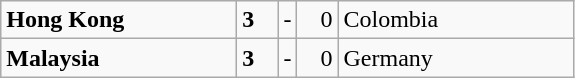<table class="wikitable">
<tr>
<td width=150> <strong>Hong Kong</strong></td>
<td style="width:20px; text-align:left;"><strong>3</strong></td>
<td>-</td>
<td style="width:20px; text-align:right;">0</td>
<td width=150> Colombia</td>
</tr>
<tr>
<td> <strong>Malaysia</strong></td>
<td style="text-align:left;"><strong>3</strong></td>
<td>-</td>
<td style="text-align:right;">0</td>
<td> Germany</td>
</tr>
</table>
